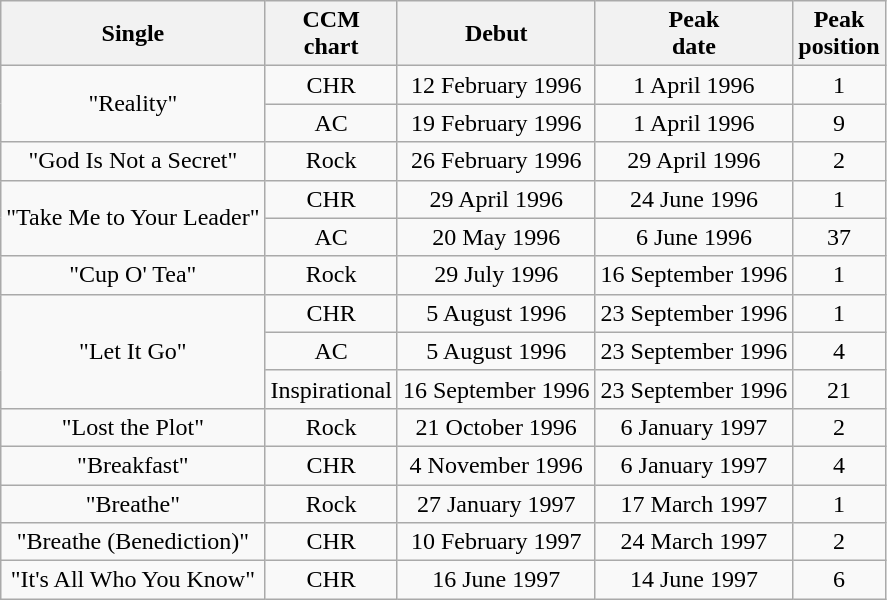<table class="wikitable" style="text-align:center;">
<tr>
<th>Single</th>
<th>CCM<br>chart</th>
<th>Debut</th>
<th>Peak<br>date</th>
<th>Peak<br>position</th>
</tr>
<tr>
<td rowspan="2">"Reality"</td>
<td>CHR</td>
<td>12 February 1996</td>
<td>1 April 1996</td>
<td>1</td>
</tr>
<tr>
<td>AC</td>
<td>19 February 1996</td>
<td>1 April 1996</td>
<td>9</td>
</tr>
<tr>
<td>"God Is Not a Secret"</td>
<td>Rock</td>
<td>26 February 1996</td>
<td>29 April 1996</td>
<td>2</td>
</tr>
<tr>
<td rowspan="2">"Take Me to Your Leader"</td>
<td>CHR</td>
<td>29 April 1996</td>
<td>24 June 1996</td>
<td>1</td>
</tr>
<tr>
<td>AC</td>
<td>20 May 1996</td>
<td>6 June 1996</td>
<td>37</td>
</tr>
<tr>
<td>"Cup O' Tea"</td>
<td>Rock</td>
<td>29 July 1996</td>
<td>16 September 1996</td>
<td>1</td>
</tr>
<tr>
<td rowspan="3">"Let It Go"</td>
<td>CHR</td>
<td>5 August 1996</td>
<td>23 September 1996</td>
<td>1</td>
</tr>
<tr>
<td>AC</td>
<td>5 August 1996</td>
<td>23 September 1996</td>
<td>4</td>
</tr>
<tr>
<td>Inspirational</td>
<td>16 September 1996</td>
<td>23 September 1996</td>
<td>21</td>
</tr>
<tr>
<td>"Lost the Plot"</td>
<td>Rock</td>
<td>21 October 1996</td>
<td>6 January 1997</td>
<td>2</td>
</tr>
<tr>
<td>"Breakfast"</td>
<td>CHR</td>
<td>4 November 1996</td>
<td>6 January 1997</td>
<td>4</td>
</tr>
<tr>
<td>"Breathe"</td>
<td>Rock</td>
<td>27 January 1997</td>
<td>17 March 1997</td>
<td>1</td>
</tr>
<tr>
<td>"Breathe (Benediction)"</td>
<td>CHR</td>
<td>10 February 1997</td>
<td>24 March 1997</td>
<td>2</td>
</tr>
<tr>
<td>"It's All Who You Know"</td>
<td>CHR</td>
<td>16 June 1997</td>
<td>14 June 1997</td>
<td>6</td>
</tr>
</table>
